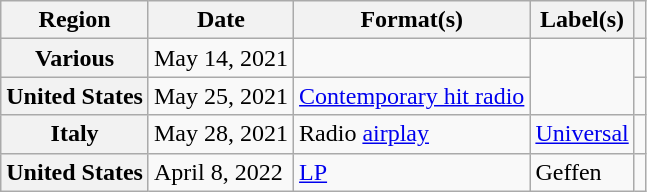<table class="wikitable plainrowheaders">
<tr>
<th scope="col">Region</th>
<th scope="col">Date</th>
<th scope="col">Format(s)</th>
<th scope="col">Label(s)</th>
<th scope="col"></th>
</tr>
<tr>
<th scope="row">Various</th>
<td>May 14, 2021</td>
<td></td>
<td rowspan="2"></td>
<td style="text-align:center;"></td>
</tr>
<tr>
<th scope="row">United States</th>
<td>May 25, 2021</td>
<td><a href='#'>Contemporary hit radio</a></td>
<td style="text-align:center;"></td>
</tr>
<tr>
<th scope="row">Italy</th>
<td>May 28, 2021</td>
<td>Radio <a href='#'>airplay</a></td>
<td><a href='#'>Universal</a></td>
<td style="text-align:center;"></td>
</tr>
<tr>
<th scope="row">United States</th>
<td>April 8, 2022</td>
<td><a href='#'>LP</a></td>
<td>Geffen</td>
<td style="text-align:center;"></td>
</tr>
</table>
